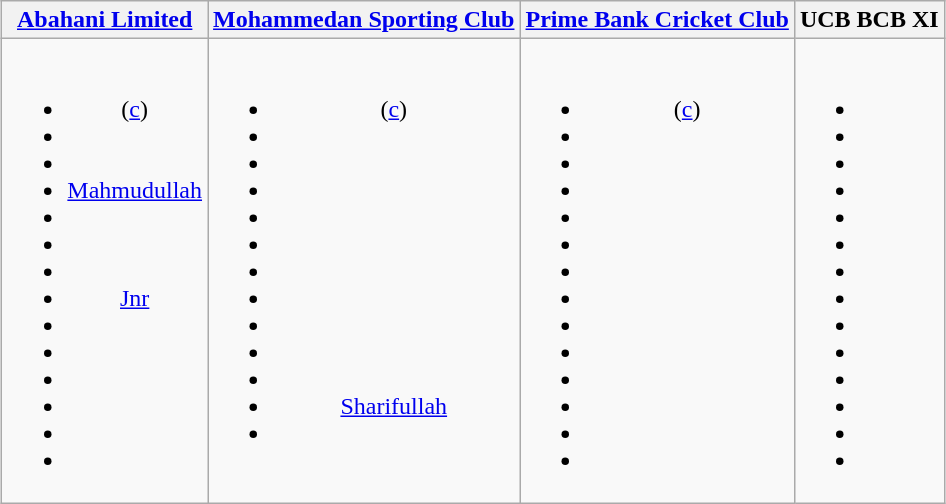<table class="wikitable" style="text-align:center; margin:auto">
<tr>
<th><a href='#'>Abahani Limited</a></th>
<th><a href='#'>Mohammedan Sporting Club</a></th>
<th><a href='#'>Prime Bank Cricket Club</a></th>
<th>UCB BCB XI</th>
</tr>
<tr style="vertical-align:top">
<td><br><ul><li> (<a href='#'>c</a>)</li><li></li><li></li><li><a href='#'>Mahmudullah</a></li><li></li><li></li><li></li><li> <a href='#'>Jnr</a></li><li></li><li></li><li></li><li></li><li></li><li></li></ul></td>
<td><br><ul><li> (<a href='#'>c</a>)</li><li></li><li></li><li></li><li></li><li></li><li></li><li></li><li></li><li></li><li></li><li><a href='#'>Sharifullah</a></li><li></li></ul></td>
<td><br><ul><li>  (<a href='#'>c</a>)</li><li></li><li></li><li></li><li></li><li></li><li></li><li></li><li></li><li></li><li></li><li></li><li></li><li></li></ul></td>
<td><br><ul><li></li><li></li><li></li><li></li><li></li><li></li><li></li><li></li><li></li><li></li><li></li><li></li><li></li><li></li></ul></td>
</tr>
</table>
